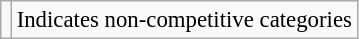<table class="wikitable" style="font-size:95%;">
<tr>
<td></td>
<td>Indicates non-competitive categories</td>
</tr>
</table>
